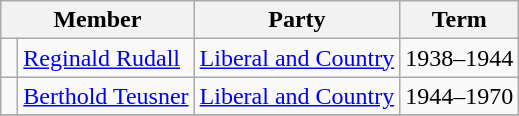<table class="wikitable">
<tr>
<th colspan=2>Member</th>
<th>Party</th>
<th>Term</th>
</tr>
<tr>
<td> </td>
<td><a href='#'>Reginald Rudall</a></td>
<td><a href='#'>Liberal and Country</a></td>
<td>1938–1944</td>
</tr>
<tr>
<td> </td>
<td><a href='#'>Berthold Teusner</a></td>
<td><a href='#'>Liberal and Country</a></td>
<td>1944–1970</td>
</tr>
<tr>
</tr>
</table>
